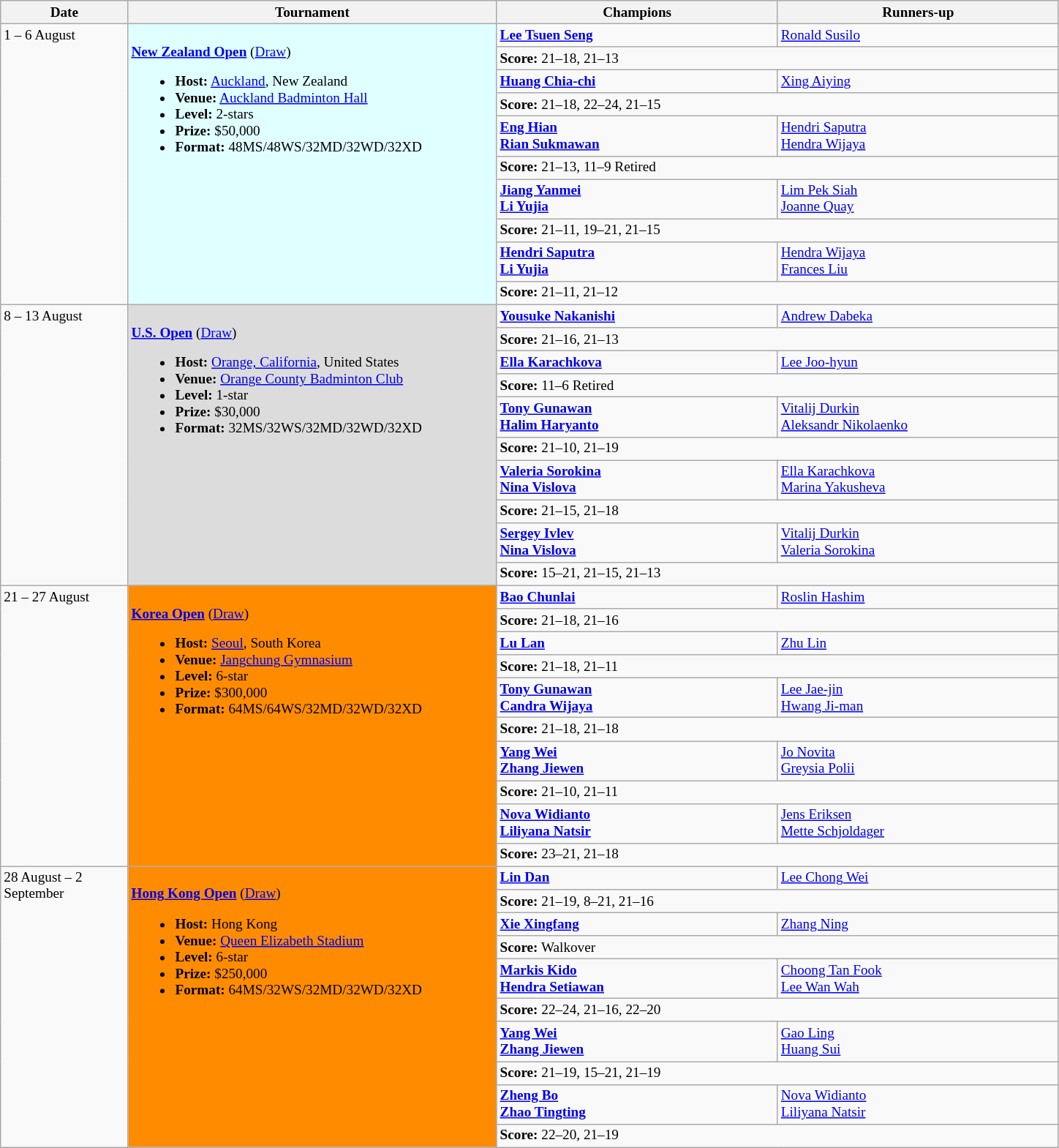<table class="wikitable" style="font-size:80%">
<tr>
<th width="110">Date</th>
<th width="330">Tournament</th>
<th width="250">Champions</th>
<th width="250">Runners-up</th>
</tr>
<tr valign=top>
<td rowspan="10">1 – 6 August</td>
<td bgcolor="#E0FFFF" rowspan="10"><br><strong><a href='#'>New Zealand Open</a></strong> (<a href='#'>Draw</a>)<ul><li><strong>Host:</strong> <a href='#'>Auckland</a>, New Zealand</li><li><strong>Venue:</strong> <a href='#'>Auckland Badminton Hall</a></li><li><strong>Level:</strong> 2-stars</li><li><strong>Prize:</strong> $50,000</li><li><strong>Format:</strong> 48MS/48WS/32MD/32WD/32XD</li></ul></td>
<td><strong> <a href='#'>Lee Tsuen Seng</a></strong></td>
<td> <a href='#'>Ronald Susilo</a></td>
</tr>
<tr>
<td colspan="2"><strong>Score:</strong> 21–18, 21–13</td>
</tr>
<tr valign="top">
<td><strong> <a href='#'>Huang Chia-chi</a></strong></td>
<td> <a href='#'>Xing Aiying</a></td>
</tr>
<tr>
<td colspan="2"><strong>Score:</strong> 21–18, 22–24, 21–15</td>
</tr>
<tr valign="top">
<td><strong> <a href='#'>Eng Hian</a><br> <a href='#'>Rian Sukmawan</a></strong></td>
<td> <a href='#'>Hendri Saputra</a><br> <a href='#'>Hendra Wijaya</a></td>
</tr>
<tr>
<td colspan="2"><strong>Score:</strong> 21–13, 11–9 Retired</td>
</tr>
<tr valign="top">
<td><strong> <a href='#'>Jiang Yanmei</a><br> <a href='#'>Li Yujia</a></strong></td>
<td> <a href='#'>Lim Pek Siah</a><br> <a href='#'>Joanne Quay</a></td>
</tr>
<tr>
<td colspan="2"><strong>Score:</strong> 21–11, 19–21, 21–15</td>
</tr>
<tr valign="top">
<td><strong> <a href='#'>Hendri Saputra</a><br> <a href='#'>Li Yujia</a></strong></td>
<td> <a href='#'>Hendra Wijaya</a><br> <a href='#'>Frances Liu</a></td>
</tr>
<tr>
<td colspan="2"><strong>Score:</strong> 21–11, 21–12</td>
</tr>
<tr valign=top>
<td rowspan="10">8 – 13 August</td>
<td bgcolor="#DCDCDC" rowspan="10"><br><strong><a href='#'>U.S. Open</a></strong> (<a href='#'>Draw</a>)<ul><li><strong>Host:</strong> <a href='#'>Orange, California</a>, United States</li><li><strong>Venue:</strong> <a href='#'>Orange County Badminton Club</a></li><li><strong>Level:</strong> 1-star</li><li><strong>Prize:</strong> $30,000</li><li><strong>Format:</strong> 32MS/32WS/32MD/32WD/32XD</li></ul></td>
<td><strong> <a href='#'>Yousuke Nakanishi</a></strong></td>
<td> <a href='#'>Andrew Dabeka</a></td>
</tr>
<tr>
<td colspan="2"><strong>Score:</strong> 21–16, 21–13</td>
</tr>
<tr valign="top">
<td><strong> <a href='#'>Ella Karachkova</a></strong></td>
<td> <a href='#'>Lee Joo-hyun</a></td>
</tr>
<tr>
<td colspan="2"><strong>Score:</strong> 11–6 Retired</td>
</tr>
<tr valign="top">
<td><strong> <a href='#'>Tony Gunawan</a><br> <a href='#'>Halim Haryanto</a></strong></td>
<td> <a href='#'>Vitalij Durkin</a><br> <a href='#'>Aleksandr Nikolaenko</a></td>
</tr>
<tr>
<td colspan="2"><strong>Score:</strong> 21–10, 21–19</td>
</tr>
<tr valign="top">
<td><strong> <a href='#'>Valeria Sorokina</a><br> <a href='#'>Nina Vislova</a></strong></td>
<td> <a href='#'>Ella Karachkova</a><br> <a href='#'>Marina Yakusheva</a></td>
</tr>
<tr>
<td colspan="2"><strong>Score:</strong> 21–15, 21–18</td>
</tr>
<tr valign="top">
<td><strong> <a href='#'>Sergey Ivlev</a><br> <a href='#'>Nina Vislova</a></strong></td>
<td> <a href='#'>Vitalij Durkin</a><br> <a href='#'>Valeria Sorokina</a></td>
</tr>
<tr>
<td colspan="2"><strong>Score:</strong> 15–21, 21–15, 21–13</td>
</tr>
<tr valign=top>
<td rowspan="10">21 – 27 August</td>
<td bgcolor="#FF8C00" rowspan="10"><br><strong><a href='#'>Korea Open</a></strong> (<a href='#'>Draw</a>)<ul><li><strong>Host:</strong> <a href='#'>Seoul</a>, South Korea</li><li><strong>Venue:</strong> <a href='#'>Jangchung Gymnasium</a></li><li><strong>Level:</strong> 6-star</li><li><strong>Prize:</strong> $300,000</li><li><strong>Format:</strong> 64MS/64WS/32MD/32WD/32XD</li></ul></td>
<td><strong> <a href='#'>Bao Chunlai</a></strong></td>
<td> <a href='#'>Roslin Hashim</a></td>
</tr>
<tr>
<td colspan="2"><strong>Score:</strong> 21–18, 21–16</td>
</tr>
<tr valign="top">
<td><strong> <a href='#'>Lu Lan</a></strong></td>
<td> <a href='#'>Zhu Lin</a></td>
</tr>
<tr>
<td colspan="2"><strong>Score:</strong> 21–18, 21–11</td>
</tr>
<tr valign="top">
<td><strong> <a href='#'>Tony Gunawan</a><br> <a href='#'>Candra Wijaya</a></strong></td>
<td> <a href='#'>Lee Jae-jin</a><br> <a href='#'>Hwang Ji-man</a></td>
</tr>
<tr>
<td colspan="2"><strong>Score:</strong> 21–18, 21–18</td>
</tr>
<tr valign="top">
<td><strong> <a href='#'>Yang Wei</a><br> <a href='#'>Zhang Jiewen</a></strong></td>
<td> <a href='#'>Jo Novita</a><br> <a href='#'>Greysia Polii</a></td>
</tr>
<tr>
<td colspan="2"><strong>Score:</strong> 21–10, 21–11</td>
</tr>
<tr valign="top">
<td><strong> <a href='#'>Nova Widianto</a><br> <a href='#'>Liliyana Natsir</a></strong></td>
<td> <a href='#'>Jens Eriksen</a><br> <a href='#'>Mette Schjoldager</a></td>
</tr>
<tr>
<td colspan="2"><strong>Score:</strong> 23–21, 21–18</td>
</tr>
<tr valign=top>
<td rowspan="10">28 August – 2 September</td>
<td bgcolor="#FF8C00" rowspan="10"><br><strong><a href='#'>Hong Kong Open</a></strong> (<a href='#'>Draw</a>)<ul><li><strong>Host:</strong> Hong Kong</li><li><strong>Venue:</strong> <a href='#'>Queen Elizabeth Stadium</a></li><li><strong>Level:</strong> 6-star</li><li><strong>Prize:</strong> $250,000</li><li><strong>Format:</strong> 64MS/32WS/32MD/32WD/32XD</li></ul></td>
<td><strong> <a href='#'>Lin Dan</a></strong></td>
<td> <a href='#'>Lee Chong Wei</a></td>
</tr>
<tr>
<td colspan="2"><strong>Score:</strong> 21–19, 8–21, 21–16</td>
</tr>
<tr valign="top">
<td><strong> <a href='#'>Xie Xingfang</a></strong></td>
<td> <a href='#'>Zhang Ning</a></td>
</tr>
<tr>
<td colspan="2"><strong>Score:</strong> Walkover</td>
</tr>
<tr valign="top">
<td><strong> <a href='#'>Markis Kido</a><br> <a href='#'>Hendra Setiawan</a></strong></td>
<td> <a href='#'>Choong Tan Fook</a><br> <a href='#'>Lee Wan Wah</a></td>
</tr>
<tr>
<td colspan="2"><strong>Score:</strong> 22–24, 21–16, 22–20</td>
</tr>
<tr valign="top">
<td><strong> <a href='#'>Yang Wei</a><br> <a href='#'>Zhang Jiewen</a></strong></td>
<td> <a href='#'>Gao Ling</a><br> <a href='#'>Huang Sui</a></td>
</tr>
<tr>
<td colspan="2"><strong>Score:</strong> 21–19, 15–21, 21–19</td>
</tr>
<tr valign="top">
<td><strong> <a href='#'>Zheng Bo</a><br> <a href='#'>Zhao Tingting</a></strong></td>
<td> <a href='#'>Nova Widianto</a><br> <a href='#'>Liliyana Natsir</a></td>
</tr>
<tr>
<td colspan="2"><strong>Score:</strong> 22–20, 21–19</td>
</tr>
</table>
